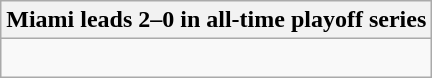<table class="wikitable collapsible collapsed">
<tr>
<th>Miami leads 2–0 in all-time playoff series</th>
</tr>
<tr>
<td><br>
</td>
</tr>
</table>
